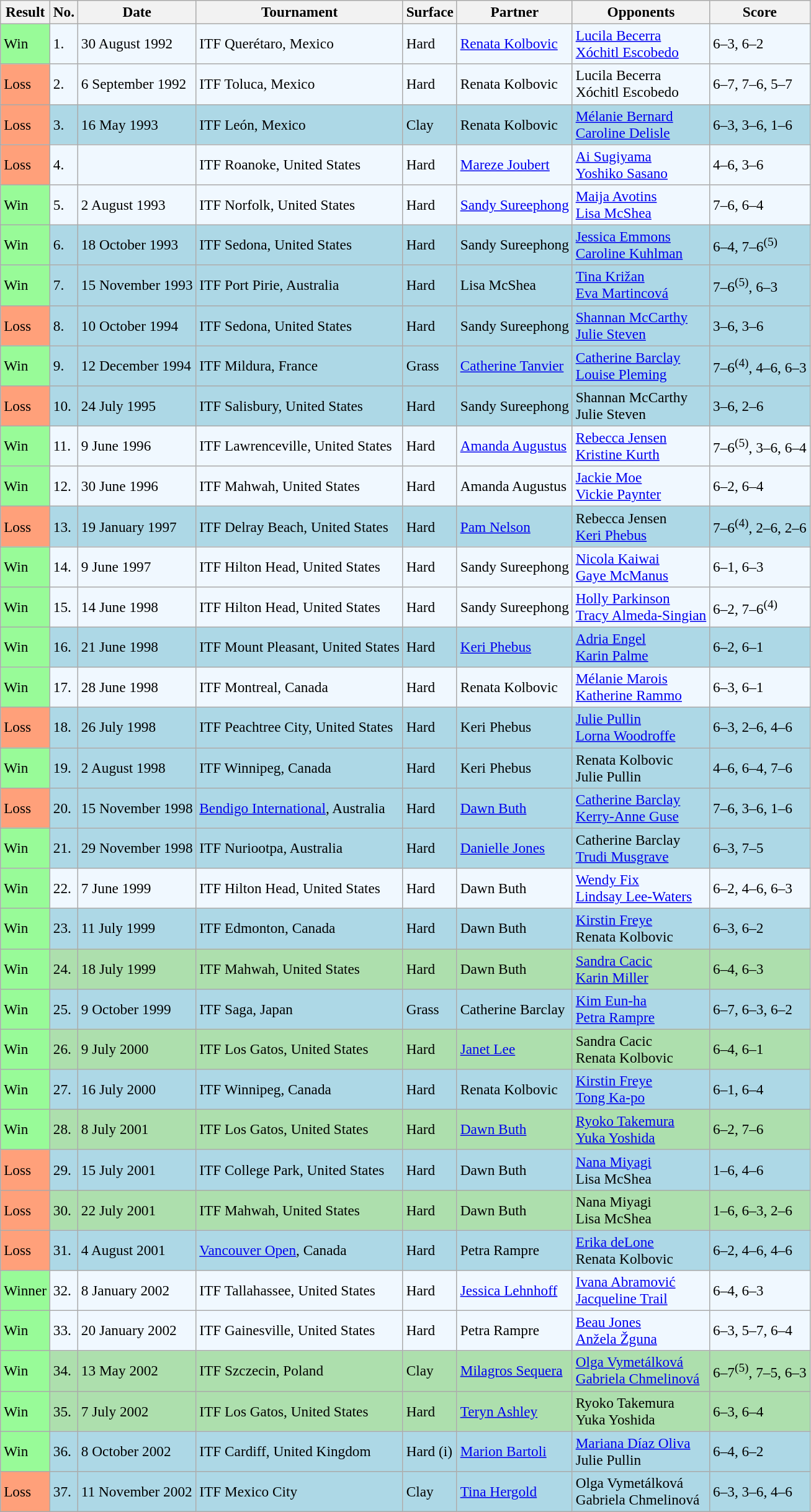<table class="sortable wikitable" style=font-size:97%>
<tr>
<th>Result</th>
<th>No.</th>
<th>Date</th>
<th>Tournament</th>
<th>Surface</th>
<th>Partner</th>
<th>Opponents</th>
<th class="unsortable">Score</th>
</tr>
<tr style="background:#f0f8ff;">
<td style="background:#98fb98;">Win</td>
<td>1.</td>
<td>30 August 1992</td>
<td>ITF Querétaro, Mexico</td>
<td>Hard</td>
<td> <a href='#'>Renata Kolbovic</a></td>
<td> <a href='#'>Lucila Becerra</a> <br>  <a href='#'>Xóchitl Escobedo</a></td>
<td>6–3, 6–2</td>
</tr>
<tr style="background:#f0f8ff;">
<td style="background:#ffa07a;">Loss</td>
<td>2.</td>
<td>6 September 1992</td>
<td>ITF Toluca, Mexico</td>
<td>Hard</td>
<td> Renata Kolbovic</td>
<td> Lucila Becerra <br>  Xóchitl Escobedo</td>
<td>6–7, 7–6, 5–7</td>
</tr>
<tr style="background:lightblue;">
<td style="background:#ffa07a;">Loss</td>
<td>3.</td>
<td>16 May 1993</td>
<td>ITF León, Mexico</td>
<td>Clay</td>
<td> Renata Kolbovic</td>
<td> <a href='#'>Mélanie Bernard</a> <br>  <a href='#'>Caroline Delisle</a></td>
<td>6–3, 3–6, 1–6</td>
</tr>
<tr bgcolor=#f0f8ff>
<td style="background:#ffa07a;">Loss</td>
<td>4.</td>
<td></td>
<td>ITF Roanoke, United States</td>
<td>Hard</td>
<td> <a href='#'>Mareze Joubert</a></td>
<td> <a href='#'>Ai Sugiyama</a> <br>  <a href='#'>Yoshiko Sasano</a></td>
<td>4–6, 3–6</td>
</tr>
<tr bgcolor=#f0f8ff>
<td style="background:#98fb98;">Win</td>
<td>5.</td>
<td>2 August 1993</td>
<td>ITF Norfolk, United States</td>
<td>Hard</td>
<td> <a href='#'>Sandy Sureephong</a></td>
<td> <a href='#'>Maija Avotins</a> <br>  <a href='#'>Lisa McShea</a></td>
<td>7–6, 6–4</td>
</tr>
<tr bgcolor="lightblue">
<td style="background:#98fb98;">Win</td>
<td>6.</td>
<td>18 October 1993</td>
<td>ITF Sedona, United States</td>
<td>Hard</td>
<td> Sandy Sureephong</td>
<td> <a href='#'>Jessica Emmons</a> <br>  <a href='#'>Caroline Kuhlman</a></td>
<td>6–4, 7–6<sup>(5)</sup></td>
</tr>
<tr style="background:lightblue;">
<td style="background:#98fb98;">Win</td>
<td>7.</td>
<td>15 November 1993</td>
<td>ITF Port Pirie, Australia</td>
<td>Hard</td>
<td> Lisa McShea</td>
<td> <a href='#'>Tina Križan</a> <br>  <a href='#'>Eva Martincová</a></td>
<td>7–6<sup>(5)</sup>, 6–3</td>
</tr>
<tr bgcolor="lightblue">
<td style="background:#ffa07a;">Loss</td>
<td>8.</td>
<td>10 October 1994</td>
<td>ITF Sedona, United States</td>
<td>Hard</td>
<td> Sandy Sureephong</td>
<td> <a href='#'>Shannan McCarthy</a> <br>  <a href='#'>Julie Steven</a></td>
<td>3–6, 3–6</td>
</tr>
<tr style="background:lightblue;">
<td style="background:#98fb98;">Win</td>
<td>9.</td>
<td>12 December 1994</td>
<td>ITF Mildura, France</td>
<td>Grass</td>
<td> <a href='#'>Catherine Tanvier</a></td>
<td> <a href='#'>Catherine Barclay</a> <br>  <a href='#'>Louise Pleming</a></td>
<td>7–6<sup>(4)</sup>, 4–6, 6–3</td>
</tr>
<tr bgcolor="lightblue">
<td style="background:#ffa07a;">Loss</td>
<td>10.</td>
<td>24 July 1995</td>
<td>ITF Salisbury, United States</td>
<td>Hard</td>
<td> Sandy Sureephong</td>
<td> Shannan McCarthy <br>  Julie Steven</td>
<td>3–6, 2–6</td>
</tr>
<tr bgcolor="#f0f8ff">
<td style="background:#98fb98;">Win</td>
<td>11.</td>
<td>9 June 1996</td>
<td>ITF Lawrenceville, United States</td>
<td>Hard</td>
<td> <a href='#'>Amanda Augustus</a></td>
<td> <a href='#'>Rebecca Jensen</a><br>  <a href='#'>Kristine Kurth</a></td>
<td>7–6<sup>(5)</sup>, 3–6, 6–4</td>
</tr>
<tr bgcolor="#f0f8ff">
<td style="background:#98fb98;">Win</td>
<td>12.</td>
<td>30 June 1996</td>
<td>ITF Mahwah, United States</td>
<td>Hard</td>
<td> Amanda Augustus</td>
<td> <a href='#'>Jackie Moe</a><br>  <a href='#'>Vickie Paynter</a></td>
<td>6–2, 6–4</td>
</tr>
<tr bgcolor="lightblue">
<td style="background:#ffa07a;">Loss</td>
<td>13.</td>
<td>19 January 1997</td>
<td>ITF Delray Beach, United States</td>
<td>Hard</td>
<td> <a href='#'>Pam Nelson</a></td>
<td> Rebecca Jensen <br>  <a href='#'>Keri Phebus</a></td>
<td>7–6<sup>(4)</sup>, 2–6, 2–6</td>
</tr>
<tr style="background:#f0f8ff;">
<td style="background:#98fb98;">Win</td>
<td>14.</td>
<td>9 June 1997</td>
<td>ITF Hilton Head, United States</td>
<td>Hard</td>
<td> Sandy Sureephong</td>
<td> <a href='#'>Nicola Kaiwai</a> <br>  <a href='#'>Gaye McManus</a></td>
<td>6–1, 6–3</td>
</tr>
<tr style="background:#f0f8ff;">
<td style="background:#98fb98;">Win</td>
<td>15.</td>
<td>14 June 1998</td>
<td>ITF Hilton Head, United States</td>
<td>Hard</td>
<td> Sandy Sureephong</td>
<td> <a href='#'>Holly Parkinson</a> <br>  <a href='#'>Tracy Almeda-Singian</a></td>
<td>6–2, 7–6<sup>(4)</sup></td>
</tr>
<tr style="background:lightblue;">
<td style="background:#98fb98;">Win</td>
<td>16.</td>
<td>21 June 1998</td>
<td>ITF Mount Pleasant, United States</td>
<td>Hard</td>
<td> <a href='#'>Keri Phebus</a></td>
<td> <a href='#'>Adria Engel</a> <br>  <a href='#'>Karin Palme</a></td>
<td>6–2, 6–1</td>
</tr>
<tr bgcolor="#f0f8ff">
<td style="background:#98fb98;">Win</td>
<td>17.</td>
<td>28 June 1998</td>
<td>ITF Montreal, Canada</td>
<td>Hard</td>
<td> Renata Kolbovic</td>
<td> <a href='#'>Mélanie Marois</a> <br>  <a href='#'>Katherine Rammo</a></td>
<td>6–3, 6–1</td>
</tr>
<tr style="background:lightblue;">
<td style="background:#ffa07a;">Loss</td>
<td>18.</td>
<td>26 July 1998</td>
<td>ITF Peachtree City, United States</td>
<td>Hard</td>
<td> Keri Phebus</td>
<td> <a href='#'>Julie Pullin</a> <br>  <a href='#'>Lorna Woodroffe</a></td>
<td>6–3, 2–6, 4–6</td>
</tr>
<tr style="background:lightblue;">
<td style="background:#98fb98;">Win</td>
<td>19.</td>
<td>2 August 1998</td>
<td>ITF Winnipeg, Canada</td>
<td>Hard</td>
<td> Keri Phebus</td>
<td> Renata Kolbovic <br>  Julie Pullin</td>
<td>4–6, 6–4, 7–6</td>
</tr>
<tr style="background:lightblue;">
<td style="background:#ffa07a;">Loss</td>
<td>20.</td>
<td>15 November 1998</td>
<td><a href='#'>Bendigo International</a>, Australia</td>
<td>Hard</td>
<td> <a href='#'>Dawn Buth</a></td>
<td> <a href='#'>Catherine Barclay</a> <br>  <a href='#'>Kerry-Anne Guse</a></td>
<td>7–6, 3–6, 1–6</td>
</tr>
<tr style="background:lightblue;">
<td style="background:#98fb98;">Win</td>
<td>21.</td>
<td>29 November 1998</td>
<td>ITF Nuriootpa, Australia</td>
<td>Hard</td>
<td> <a href='#'>Danielle Jones</a></td>
<td> Catherine Barclay <br>  <a href='#'>Trudi Musgrave</a></td>
<td>6–3, 7–5</td>
</tr>
<tr style="background:#f0f8ff;">
<td style="background:#98fb98;">Win</td>
<td>22.</td>
<td>7 June 1999</td>
<td>ITF Hilton Head, United States</td>
<td>Hard</td>
<td> Dawn Buth</td>
<td> <a href='#'>Wendy Fix</a> <br>  <a href='#'>Lindsay Lee-Waters</a></td>
<td>6–2, 4–6, 6–3</td>
</tr>
<tr style="background:lightblue;">
<td style="background:#98fb98;">Win</td>
<td>23.</td>
<td>11 July 1999</td>
<td>ITF Edmonton, Canada</td>
<td>Hard</td>
<td> Dawn Buth</td>
<td> <a href='#'>Kirstin Freye</a> <br>  Renata Kolbovic</td>
<td>6–3, 6–2</td>
</tr>
<tr style="background:#addfad;">
<td style="background:#98fb98;">Win</td>
<td>24.</td>
<td>18 July 1999</td>
<td>ITF Mahwah, United States</td>
<td>Hard</td>
<td> Dawn Buth</td>
<td> <a href='#'>Sandra Cacic</a> <br>  <a href='#'>Karin Miller</a></td>
<td>6–4, 6–3</td>
</tr>
<tr style="background:lightblue;">
<td style="background:#98fb98;">Win</td>
<td>25.</td>
<td>9 October 1999</td>
<td>ITF Saga, Japan</td>
<td>Grass</td>
<td> Catherine Barclay</td>
<td> <a href='#'>Kim Eun-ha</a> <br>  <a href='#'>Petra Rampre</a></td>
<td>6–7, 6–3, 6–2</td>
</tr>
<tr style="background:#addfad;">
<td style="background:#98fb98;">Win</td>
<td>26.</td>
<td>9 July 2000</td>
<td>ITF Los Gatos, United States</td>
<td>Hard</td>
<td> <a href='#'>Janet Lee</a></td>
<td> Sandra Cacic <br>  Renata Kolbovic</td>
<td>6–4, 6–1</td>
</tr>
<tr style="background:lightblue;">
<td style="background:#98fb98;">Win</td>
<td>27.</td>
<td>16 July 2000</td>
<td>ITF Winnipeg, Canada</td>
<td>Hard</td>
<td> Renata Kolbovic</td>
<td> <a href='#'>Kirstin Freye</a> <br>  <a href='#'>Tong Ka-po</a></td>
<td>6–1, 6–4</td>
</tr>
<tr style="background:#addfad;">
<td style="background:#98fb98;">Win</td>
<td>28.</td>
<td>8 July 2001</td>
<td>ITF Los Gatos, United States</td>
<td>Hard</td>
<td> <a href='#'>Dawn Buth</a></td>
<td> <a href='#'>Ryoko Takemura</a> <br>  <a href='#'>Yuka Yoshida</a></td>
<td>6–2, 7–6</td>
</tr>
<tr style="background:lightblue;">
<td style="background:#ffa07a;">Loss</td>
<td>29.</td>
<td>15 July 2001</td>
<td>ITF College Park, United States</td>
<td>Hard</td>
<td> Dawn Buth</td>
<td> <a href='#'>Nana Miyagi</a> <br>  Lisa McShea</td>
<td>1–6, 4–6</td>
</tr>
<tr style="background:#addfad;">
<td style="background:#ffa07a;">Loss</td>
<td>30.</td>
<td>22 July 2001</td>
<td>ITF Mahwah, United States</td>
<td>Hard</td>
<td> Dawn Buth</td>
<td> Nana Miyagi <br>  Lisa McShea</td>
<td>1–6, 6–3, 2–6</td>
</tr>
<tr style="background:lightblue;">
<td style="background:#ffa07a;">Loss</td>
<td>31.</td>
<td>4 August 2001</td>
<td><a href='#'>Vancouver Open</a>, Canada</td>
<td>Hard</td>
<td> Petra Rampre</td>
<td> <a href='#'>Erika deLone</a> <br>  Renata Kolbovic</td>
<td>6–2, 4–6, 4–6</td>
</tr>
<tr style="background:#f0f8ff;">
<td bgcolor=98FB98>Winner</td>
<td>32.</td>
<td>8 January 2002</td>
<td>ITF Tallahassee, United States</td>
<td>Hard</td>
<td> <a href='#'>Jessica Lehnhoff</a></td>
<td> <a href='#'>Ivana Abramović</a> <br>  <a href='#'>Jacqueline Trail</a></td>
<td>6–4, 6–3</td>
</tr>
<tr style="background:#f0f8ff;">
<td style="background:#98fb98;">Win</td>
<td>33.</td>
<td>20 January 2002</td>
<td>ITF Gainesville, United States</td>
<td>Hard</td>
<td> Petra Rampre</td>
<td> <a href='#'>Beau Jones</a> <br>  <a href='#'>Anžela Žguna</a></td>
<td>6–3, 5–7, 6–4</td>
</tr>
<tr style="background:#addfad;">
<td style="background:#98fb98;">Win</td>
<td>34.</td>
<td>13 May 2002</td>
<td>ITF Szczecin, Poland</td>
<td>Clay</td>
<td> <a href='#'>Milagros Sequera</a></td>
<td> <a href='#'>Olga Vymetálková</a> <br>  <a href='#'>Gabriela Chmelinová</a></td>
<td>6–7<sup>(5)</sup>, 7–5, 6–3</td>
</tr>
<tr style="background:#addfad;">
<td style="background:#98fb98;">Win</td>
<td>35.</td>
<td>7 July 2002</td>
<td>ITF Los Gatos, United States</td>
<td>Hard</td>
<td> <a href='#'>Teryn Ashley</a></td>
<td> Ryoko Takemura <br>  Yuka Yoshida</td>
<td>6–3, 6–4</td>
</tr>
<tr style="background:lightblue;">
<td style="background:#98fb98;">Win</td>
<td>36.</td>
<td>8 October 2002</td>
<td>ITF Cardiff, United Kingdom</td>
<td>Hard (i)</td>
<td> <a href='#'>Marion Bartoli</a></td>
<td> <a href='#'>Mariana Díaz Oliva</a> <br>  Julie Pullin</td>
<td>6–4, 6–2</td>
</tr>
<tr style="background:lightblue;">
<td style="background:#ffa07a;">Loss</td>
<td>37.</td>
<td>11 November 2002</td>
<td>ITF Mexico City</td>
<td>Clay</td>
<td> <a href='#'>Tina Hergold</a></td>
<td> Olga Vymetálková <br>  Gabriela Chmelinová</td>
<td>6–3, 3–6, 4–6</td>
</tr>
</table>
